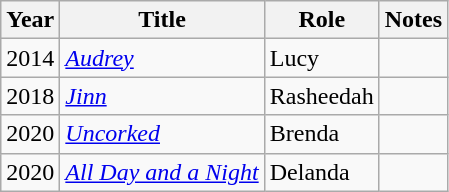<table class="wikitable sortable">
<tr>
<th>Year</th>
<th>Title</th>
<th>Role</th>
<th>Notes</th>
</tr>
<tr>
<td>2014</td>
<td><em><a href='#'>Audrey</a></em></td>
<td>Lucy</td>
<td></td>
</tr>
<tr>
<td>2018</td>
<td><em><a href='#'>Jinn</a></em></td>
<td>Rasheedah</td>
<td></td>
</tr>
<tr>
<td>2020</td>
<td><em><a href='#'>Uncorked</a></em></td>
<td>Brenda</td>
<td></td>
</tr>
<tr>
<td>2020</td>
<td><em><a href='#'>All Day and a Night</a></em></td>
<td>Delanda</td>
<td></td>
</tr>
</table>
